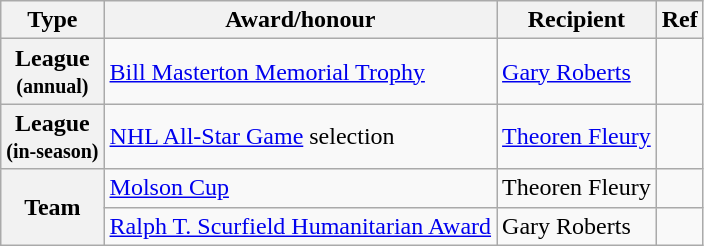<table class="wikitable">
<tr>
<th scope="col">Type</th>
<th scope="col">Award/honour</th>
<th scope="col">Recipient</th>
<th scope="col">Ref</th>
</tr>
<tr>
<th scope="row">League<br><small>(annual)</small></th>
<td><a href='#'>Bill Masterton Memorial Trophy</a></td>
<td><a href='#'>Gary Roberts</a></td>
<td></td>
</tr>
<tr>
<th scope="row">League<br><small>(in-season)</small></th>
<td><a href='#'>NHL All-Star Game</a> selection</td>
<td><a href='#'>Theoren Fleury</a></td>
<td></td>
</tr>
<tr>
<th scope="row" rowspan="2">Team</th>
<td><a href='#'>Molson Cup</a></td>
<td>Theoren Fleury</td>
<td></td>
</tr>
<tr>
<td><a href='#'>Ralph T. Scurfield Humanitarian Award</a></td>
<td>Gary Roberts</td>
<td></td>
</tr>
</table>
